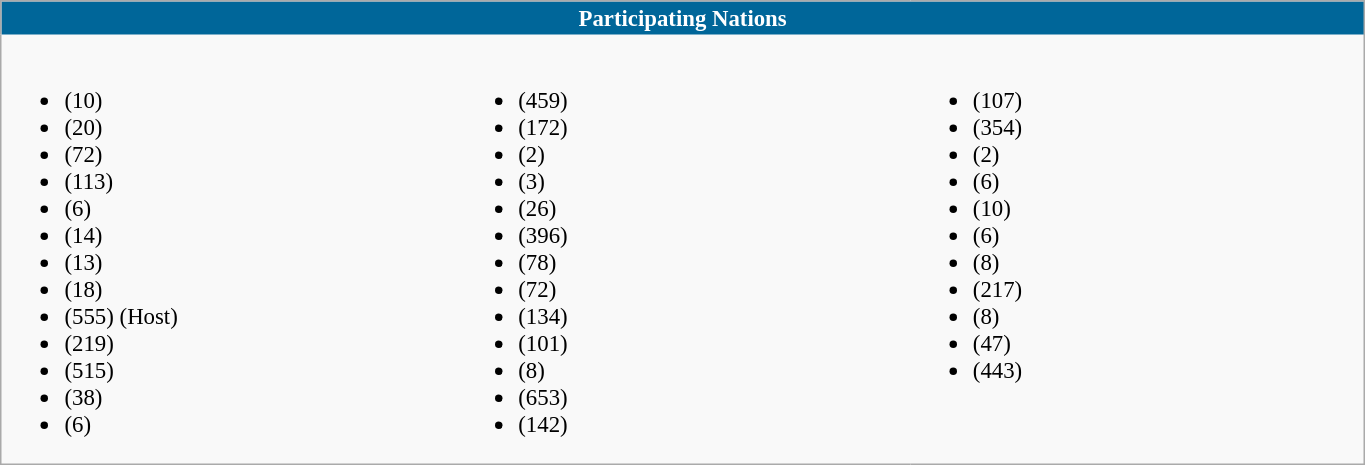<table cellpadding="2" cellspacing="0" style="background: #f9f9f9; border: 1px #aaa solid; border-collapse: collapse; font-size: 95%;" width=72%>
<tr bgcolor=#006699 style="color:white;">
<th colspan=4 align=center>Participating Nations</th>
</tr>
<tr bgcolor=#EBF5FF>
</tr>
<tr valign=top>
<td width=33%><br><ul><li> (10)</li><li> (20)</li><li> (72)</li><li> (113)</li><li> (6)</li><li> (14)</li><li> (13)</li><li> (18)</li><li> (555) (Host)</li><li> (219)</li><li> (515)</li><li> (38)</li><li> (6)</li></ul></td>
<td width=33%><br><ul><li> (459)</li><li> (172)</li><li> (2)</li><li> (3)</li><li> (26)</li><li> (396)</li><li> (78)</li><li> (72)</li><li> (134)</li><li> (101)</li><li> (8)</li><li> (653)</li><li> (142)</li></ul></td>
<td width=33%><br><ul><li> (107)</li><li> (354)</li><li> (2)</li><li> (6)</li><li> (10)</li><li> (6)</li><li> (8)</li><li> (217)</li><li> (8)</li><li> (47)</li><li> (443)</li></ul></td>
</tr>
</table>
